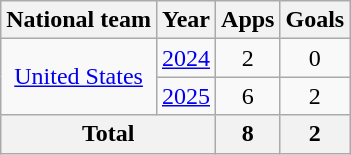<table class="wikitable" style="text-align:center">
<tr>
<th>National team</th>
<th>Year</th>
<th>Apps</th>
<th>Goals</th>
</tr>
<tr>
<td rowspan=2><a href='#'>United States</a></td>
<td><a href='#'>2024</a></td>
<td>2</td>
<td>0</td>
</tr>
<tr>
<td><a href='#'>2025</a></td>
<td>6</td>
<td>2</td>
</tr>
<tr>
<th colspan=2>Total</th>
<th>8</th>
<th>2</th>
</tr>
</table>
